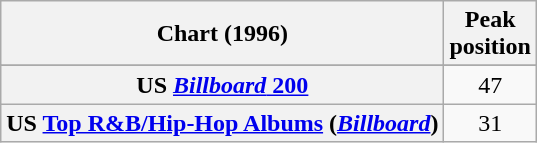<table class="wikitable sortable plainrowheaders" style="text-align:center">
<tr>
<th scope="col">Chart (1996)</th>
<th scope="col">Peak<br> position</th>
</tr>
<tr>
</tr>
<tr>
<th scope="row">US <a href='#'><em>Billboard</em> 200</a></th>
<td>47</td>
</tr>
<tr>
<th scope="row">US <a href='#'>Top R&B/Hip-Hop Albums</a> (<em><a href='#'>Billboard</a></em>)</th>
<td>31</td>
</tr>
</table>
